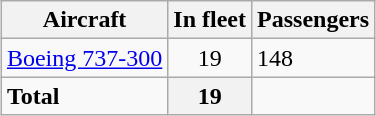<table class="wikitable" style="margin:1em auto; border-collapse:collapse">
<tr>
<th>Aircraft</th>
<th>In fleet</th>
<th>Passengers</th>
</tr>
<tr>
<td><a href='#'>Boeing 737-300</a></td>
<td align=center>19</td>
<td>148</td>
</tr>
<tr>
<td><strong>Total</strong></td>
<th>19</th>
<td></td>
</tr>
</table>
